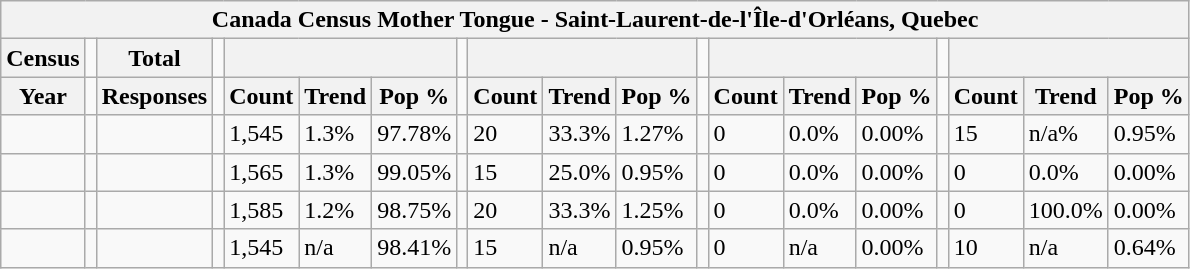<table class="wikitable">
<tr>
<th colspan="19">Canada Census Mother Tongue - Saint-Laurent-de-l'Île-d'Orléans, Quebec</th>
</tr>
<tr>
<th>Census</th>
<td></td>
<th>Total</th>
<td colspan="1"></td>
<th colspan="3"></th>
<td colspan="1"></td>
<th colspan="3"></th>
<td colspan="1"></td>
<th colspan="3"></th>
<td colspan="1"></td>
<th colspan="3"></th>
</tr>
<tr>
<th>Year</th>
<td></td>
<th>Responses</th>
<td></td>
<th>Count</th>
<th>Trend</th>
<th>Pop %</th>
<td></td>
<th>Count</th>
<th>Trend</th>
<th>Pop %</th>
<td></td>
<th>Count</th>
<th>Trend</th>
<th>Pop %</th>
<td></td>
<th>Count</th>
<th>Trend</th>
<th>Pop %</th>
</tr>
<tr>
<td></td>
<td></td>
<td></td>
<td></td>
<td>1,545</td>
<td> 1.3%</td>
<td>97.78%</td>
<td></td>
<td>20</td>
<td> 33.3%</td>
<td>1.27%</td>
<td></td>
<td>0</td>
<td> 0.0%</td>
<td>0.00%</td>
<td></td>
<td>15</td>
<td> n/a%</td>
<td>0.95%</td>
</tr>
<tr>
<td></td>
<td></td>
<td></td>
<td></td>
<td>1,565</td>
<td> 1.3%</td>
<td>99.05%</td>
<td></td>
<td>15</td>
<td> 25.0%</td>
<td>0.95%</td>
<td></td>
<td>0</td>
<td> 0.0%</td>
<td>0.00%</td>
<td></td>
<td>0</td>
<td> 0.0%</td>
<td>0.00%</td>
</tr>
<tr>
<td></td>
<td></td>
<td></td>
<td></td>
<td>1,585</td>
<td> 1.2%</td>
<td>98.75%</td>
<td></td>
<td>20</td>
<td> 33.3%</td>
<td>1.25%</td>
<td></td>
<td>0</td>
<td> 0.0%</td>
<td>0.00%</td>
<td></td>
<td>0</td>
<td> 100.0%</td>
<td>0.00%</td>
</tr>
<tr>
<td></td>
<td></td>
<td></td>
<td></td>
<td>1,545</td>
<td>n/a</td>
<td>98.41%</td>
<td></td>
<td>15</td>
<td>n/a</td>
<td>0.95%</td>
<td></td>
<td>0</td>
<td>n/a</td>
<td>0.00%</td>
<td></td>
<td>10</td>
<td>n/a</td>
<td>0.64%</td>
</tr>
</table>
